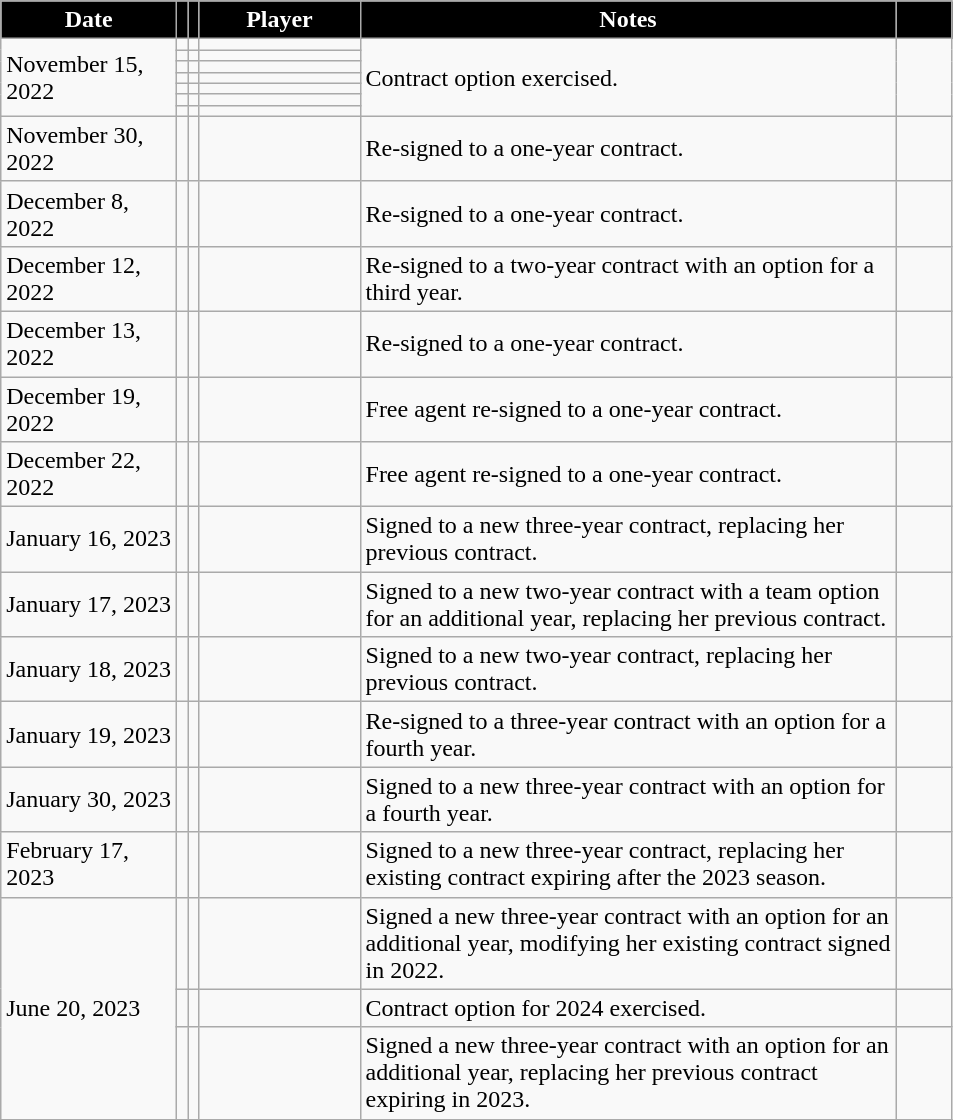<table class="wikitable sortable">
<tr>
<th style="background:#000; color:#fff; width:110px;" data-sort-type="date" scope="col">Date</th>
<th style="background:#000; color:#fff;" scope="col"></th>
<th style="background:#000; color:#fff;" scope="col"></th>
<th style="background:#000; color:#fff; width:100px;" scope="col">Player</th>
<th style="background:#000; color:#fff; width:350px;" scope="col">Notes</th>
<th style="background:#000; color:#fff; width:30px;" scope="col"></th>
</tr>
<tr>
<td rowspan=7>November 15, 2022</td>
<td></td>
<td></td>
<td></td>
<td rowspan=7>Contract option exercised.</td>
<td rowspan=7></td>
</tr>
<tr>
<td></td>
<td></td>
<td></td>
</tr>
<tr>
<td></td>
<td></td>
<td></td>
</tr>
<tr>
<td></td>
<td></td>
<td></td>
</tr>
<tr>
<td></td>
<td></td>
<td></td>
</tr>
<tr>
<td></td>
<td></td>
<td></td>
</tr>
<tr>
<td></td>
<td></td>
<td></td>
</tr>
<tr>
<td>November 30, 2022</td>
<td></td>
<td></td>
<td></td>
<td>Re-signed to a one-year contract.</td>
<td></td>
</tr>
<tr>
<td>December 8, 2022</td>
<td></td>
<td></td>
<td></td>
<td>Re-signed to a one-year contract.</td>
<td></td>
</tr>
<tr>
<td>December 12, 2022</td>
<td></td>
<td></td>
<td></td>
<td>Re-signed to a two-year contract with an option for a third year.</td>
<td></td>
</tr>
<tr>
<td>December 13, 2022</td>
<td></td>
<td></td>
<td></td>
<td>Re-signed to a one-year contract.</td>
<td></td>
</tr>
<tr>
<td>December 19, 2022</td>
<td></td>
<td></td>
<td></td>
<td>Free agent re-signed to a one-year contract.</td>
<td></td>
</tr>
<tr>
<td>December 22, 2022</td>
<td></td>
<td></td>
<td></td>
<td>Free agent re-signed to a one-year contract.</td>
<td></td>
</tr>
<tr>
<td>January 16, 2023</td>
<td></td>
<td></td>
<td></td>
<td>Signed to a new three-year contract, replacing her previous contract.</td>
<td></td>
</tr>
<tr>
<td>January 17, 2023</td>
<td></td>
<td></td>
<td></td>
<td>Signed to a new two-year contract with a team option for an additional year, replacing her previous contract.</td>
<td></td>
</tr>
<tr>
<td>January 18, 2023</td>
<td></td>
<td></td>
<td></td>
<td>Signed to a new two-year contract, replacing her previous contract.</td>
<td></td>
</tr>
<tr>
<td>January 19, 2023</td>
<td></td>
<td></td>
<td></td>
<td>Re-signed to a three-year contract with an option for a fourth year.</td>
<td></td>
</tr>
<tr>
<td>January 30, 2023</td>
<td></td>
<td></td>
<td></td>
<td>Signed to a new three-year contract with an option for a fourth year.</td>
<td></td>
</tr>
<tr>
<td>February 17, 2023</td>
<td></td>
<td></td>
<td></td>
<td>Signed to a new three-year contract, replacing her existing contract expiring after the 2023 season.</td>
<td></td>
</tr>
<tr>
<td rowspan=3>June 20, 2023</td>
<td></td>
<td></td>
<td></td>
<td>Signed a new three-year contract with an option for an additional year, modifying her existing contract signed in 2022.</td>
<td></td>
</tr>
<tr>
<td></td>
<td></td>
<td></td>
<td>Contract option for 2024 exercised.</td>
<td></td>
</tr>
<tr>
<td></td>
<td></td>
<td></td>
<td>Signed a new three-year contract with an option for an additional year, replacing her previous contract expiring in 2023.</td>
<td></td>
</tr>
<tr>
</tr>
</table>
